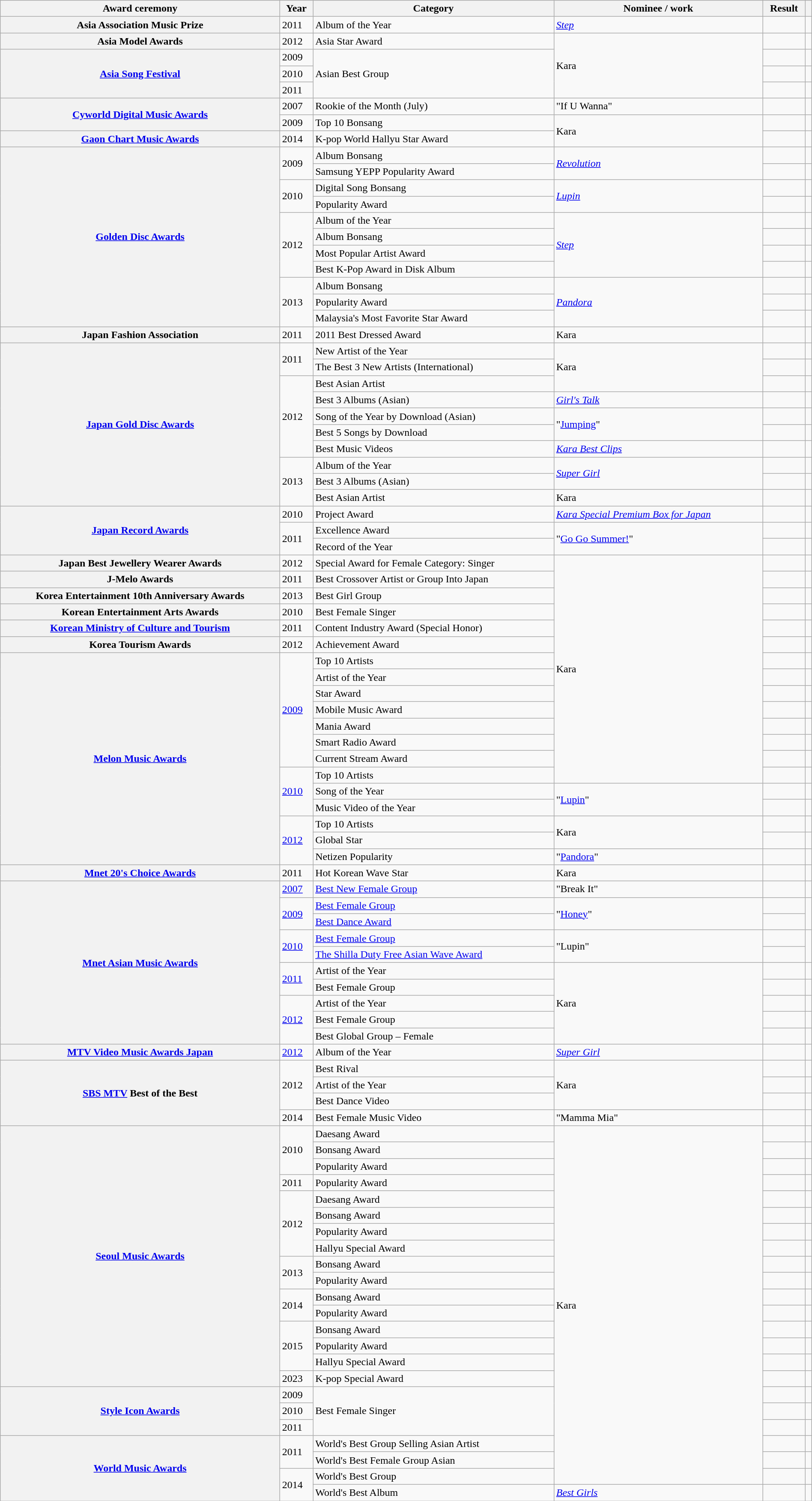<table class="wikitable sortable plainrowheaders" style="width:100%">
<tr>
<th scope="col">Award ceremony</th>
<th scope="col">Year</th>
<th scope="col">Category</th>
<th scope="col">Nominee / work</th>
<th scope="col">Result</th>
<th scope="col" class="unsortable"></th>
</tr>
<tr>
<th scope="row">Asia Association Music Prize</th>
<td>2011</td>
<td>Album of the Year</td>
<td><em><a href='#'>Step</a></em></td>
<td></td>
<td></td>
</tr>
<tr>
<th scope="row">Asia Model Awards</th>
<td>2012</td>
<td>Asia Star Award</td>
<td rowspan="4">Kara</td>
<td></td>
<td style="text-align:center"></td>
</tr>
<tr>
<th scope="row" rowspan="3"><a href='#'>Asia Song Festival</a></th>
<td>2009</td>
<td rowspan="3">Asian Best Group</td>
<td></td>
<td></td>
</tr>
<tr>
<td>2010</td>
<td></td>
<td></td>
</tr>
<tr>
<td>2011</td>
<td></td>
<td></td>
</tr>
<tr>
<th scope="row" rowspan="2"><a href='#'>Cyworld Digital Music Awards</a></th>
<td>2007</td>
<td>Rookie of the Month (July)</td>
<td>"If U Wanna"</td>
<td></td>
<td></td>
</tr>
<tr>
<td>2009</td>
<td>Top 10 Bonsang</td>
<td rowspan="2">Kara</td>
<td></td>
<td></td>
</tr>
<tr>
<th scope="row"><a href='#'>Gaon Chart Music Awards</a></th>
<td>2014</td>
<td>K-pop World Hallyu Star Award</td>
<td></td>
<td style="text-align:center"></td>
</tr>
<tr>
<th scope="row" rowspan="11"><a href='#'>Golden Disc Awards</a></th>
<td rowspan="2">2009</td>
<td>Album Bonsang</td>
<td rowspan="2"><em><a href='#'>Revolution</a></em></td>
<td></td>
<td></td>
</tr>
<tr>
<td>Samsung YEPP Popularity Award</td>
<td></td>
<td></td>
</tr>
<tr>
<td rowspan="2">2010</td>
<td>Digital Song Bonsang</td>
<td rowspan="2"><em><a href='#'>Lupin</a></em></td>
<td></td>
<td></td>
</tr>
<tr>
<td>Popularity Award</td>
<td></td>
<td></td>
</tr>
<tr>
<td rowspan="4">2012</td>
<td>Album of the Year</td>
<td rowspan="4"><em><a href='#'>Step</a></em></td>
<td></td>
<td></td>
</tr>
<tr>
<td>Album Bonsang</td>
<td></td>
<td style="text-align:center"></td>
</tr>
<tr>
<td>Most Popular Artist Award</td>
<td></td>
<td></td>
</tr>
<tr>
<td>Best K-Pop Award in Disk Album</td>
<td></td>
<td></td>
</tr>
<tr>
<td rowspan="3">2013</td>
<td>Album Bonsang</td>
<td rowspan="3"><em><a href='#'>Pandora</a></em></td>
<td></td>
<td></td>
</tr>
<tr>
<td>Popularity Award</td>
<td></td>
<td></td>
</tr>
<tr>
<td>Malaysia's Most Favorite Star Award</td>
<td></td>
<td></td>
</tr>
<tr>
<th scope="row">Japan Fashion Association</th>
<td>2011</td>
<td>2011 Best Dressed Award</td>
<td>Kara</td>
<td></td>
<td style="text-align:center"></td>
</tr>
<tr>
<th scope="row" rowspan="10"><a href='#'>Japan Gold Disc Awards</a></th>
<td rowspan="2">2011</td>
<td>New Artist of the Year</td>
<td rowspan="3">Kara</td>
<td></td>
<td style="text-align:center"></td>
</tr>
<tr>
<td>The Best 3 New Artists (International)</td>
<td></td>
<td></td>
</tr>
<tr>
<td rowspan="5">2012</td>
<td>Best Asian Artist</td>
<td></td>
<td style="text-align:center"></td>
</tr>
<tr>
<td>Best 3 Albums (Asian)</td>
<td><em><a href='#'>Girl's Talk</a></em></td>
<td></td>
<td></td>
</tr>
<tr>
<td>Song of the Year by Download (Asian)</td>
<td rowspan="2">"<a href='#'>Jumping</a>"</td>
<td></td>
<td></td>
</tr>
<tr>
<td>Best 5 Songs by Download</td>
<td></td>
<td></td>
</tr>
<tr>
<td>Best Music Videos</td>
<td><em><a href='#'>Kara Best Clips</a></em></td>
<td></td>
<td></td>
</tr>
<tr>
<td rowspan="3">2013</td>
<td>Album of the Year</td>
<td rowspan="2"><em><a href='#'>Super Girl</a></em></td>
<td></td>
<td></td>
</tr>
<tr>
<td>Best 3 Albums (Asian)</td>
<td></td>
<td></td>
</tr>
<tr>
<td>Best Asian Artist</td>
<td>Kara</td>
<td></td>
<td></td>
</tr>
<tr>
<th scope="row" rowspan="3"><a href='#'>Japan Record Awards</a></th>
<td>2010</td>
<td>Project Award</td>
<td><em><a href='#'>Kara Special Premium Box for Japan</a></em></td>
<td></td>
<td style="text-align:center"></td>
</tr>
<tr>
<td rowspan="2">2011</td>
<td>Excellence Award</td>
<td rowspan="2">"<a href='#'>Go Go Summer!</a>"</td>
<td></td>
<td style="text-align:center"></td>
</tr>
<tr>
<td>Record of the Year</td>
<td></td>
<td style="text-align:center"></td>
</tr>
<tr>
<th scope="row">Japan Best Jewellery Wearer Awards</th>
<td>2012</td>
<td>Special Award for Female Category: Singer</td>
<td rowspan="14">Kara</td>
<td></td>
<td style="text-align:center"></td>
</tr>
<tr>
<th scope="row">J-Melo Awards</th>
<td>2011</td>
<td>Best Crossover Artist or Group Into Japan</td>
<td></td>
<td style="text-align:center"></td>
</tr>
<tr>
<th scope="row">Korea Entertainment 10th Anniversary Awards</th>
<td>2013</td>
<td>Best Girl Group</td>
<td></td>
<td></td>
</tr>
<tr>
<th scope="row">Korean Entertainment Arts Awards</th>
<td>2010</td>
<td>Best Female Singer</td>
<td></td>
<td style="text-align:center"></td>
</tr>
<tr>
<th scope="row"><a href='#'>Korean Ministry of Culture and Tourism</a></th>
<td>2011</td>
<td>Content Industry Award (Special Honor)</td>
<td></td>
<td style="text-align:center"></td>
</tr>
<tr>
<th scope="row">Korea Tourism Awards</th>
<td>2012</td>
<td>Achievement Award</td>
<td></td>
<td></td>
</tr>
<tr>
<th scope="row" rowspan="13"><a href='#'>Melon Music Awards</a></th>
<td rowspan="7"><a href='#'>2009</a></td>
<td>Top 10 Artists</td>
<td></td>
<td style="text-align:center"></td>
</tr>
<tr>
<td>Artist of the Year</td>
<td></td>
<td></td>
</tr>
<tr>
<td>Star Award</td>
<td></td>
<td></td>
</tr>
<tr>
<td>Mobile Music Award</td>
<td></td>
<td></td>
</tr>
<tr>
<td>Mania Award</td>
<td></td>
<td></td>
</tr>
<tr>
<td>Smart Radio Award</td>
<td></td>
<td></td>
</tr>
<tr>
<td>Current Stream Award</td>
<td></td>
<td></td>
</tr>
<tr>
<td rowspan="3"><a href='#'>2010</a></td>
<td>Top 10 Artists</td>
<td></td>
<td style="text-align:center"></td>
</tr>
<tr>
<td>Song of the Year</td>
<td rowspan="2">"<a href='#'>Lupin</a>"</td>
<td></td>
<td></td>
</tr>
<tr>
<td>Music Video of the Year</td>
<td></td>
<td></td>
</tr>
<tr>
<td rowspan="3"><a href='#'>2012</a></td>
<td>Top 10 Artists</td>
<td rowspan="2">Kara</td>
<td></td>
<td style="text-align:center"></td>
</tr>
<tr>
<td>Global Star</td>
<td></td>
<td></td>
</tr>
<tr>
<td>Netizen Popularity</td>
<td>"<a href='#'>Pandora</a>"</td>
<td></td>
<td></td>
</tr>
<tr>
<th scope="row"><a href='#'>Mnet 20's Choice Awards</a></th>
<td>2011</td>
<td>Hot Korean Wave Star</td>
<td>Kara</td>
<td></td>
<td></td>
</tr>
<tr>
<th scope="row" rowspan="10"><a href='#'>Mnet Asian Music Awards</a></th>
<td><a href='#'>2007</a></td>
<td><a href='#'>Best New Female Group</a></td>
<td>"Break It"</td>
<td></td>
<td style="text-align:center"></td>
</tr>
<tr>
<td rowspan="2"><a href='#'>2009</a></td>
<td><a href='#'>Best Female Group</a></td>
<td rowspan="2">"<a href='#'>Honey</a>"</td>
<td></td>
<td style="text-align:center" rowspan="2"><br></td>
</tr>
<tr>
<td><a href='#'>Best Dance Award</a></td>
<td></td>
</tr>
<tr>
<td rowspan="2"><a href='#'>2010</a></td>
<td><a href='#'>Best Female Group</a></td>
<td rowspan="2">"Lupin"</td>
<td></td>
<td style="text-align:center" rowspan="2"></td>
</tr>
<tr>
<td><a href='#'>The Shilla Duty Free Asian Wave Award</a></td>
<td></td>
</tr>
<tr>
<td rowspan="2"><a href='#'>2011</a></td>
<td>Artist of the Year</td>
<td rowspan="5">Kara</td>
<td></td>
<td style="text-align:center"></td>
</tr>
<tr>
<td>Best Female Group</td>
<td></td>
<td></td>
</tr>
<tr>
<td rowspan="3"><a href='#'>2012</a></td>
<td>Artist of the Year</td>
<td></td>
<td style="text-align:center"></td>
</tr>
<tr>
<td>Best Female Group</td>
<td></td>
<td></td>
</tr>
<tr>
<td>Best Global Group – Female</td>
<td></td>
<td></td>
</tr>
<tr>
<th scope="row"><a href='#'>MTV Video Music Awards Japan</a></th>
<td><a href='#'>2012</a></td>
<td>Album of the Year</td>
<td><em><a href='#'>Super Girl</a></em></td>
<td></td>
<td></td>
</tr>
<tr>
<th scope="row" rowspan="4"><a href='#'>SBS MTV</a> Best of the Best</th>
<td rowspan="3">2012</td>
<td>Best Rival</td>
<td rowspan="3">Kara</td>
<td></td>
<td></td>
</tr>
<tr>
<td>Artist of the Year</td>
<td></td>
<td></td>
</tr>
<tr>
<td>Best Dance Video</td>
<td></td>
<td></td>
</tr>
<tr>
<td>2014</td>
<td>Best Female Music Video</td>
<td>"Mamma Mia"</td>
<td></td>
<td style="text-align:center"></td>
</tr>
<tr>
<th scope="row" rowspan="16"><a href='#'>Seoul Music Awards</a></th>
<td rowspan="3">2010</td>
<td>Daesang Award</td>
<td rowspan="22">Kara</td>
<td></td>
<td style="text-align:center"></td>
</tr>
<tr>
<td>Bonsang Award</td>
<td></td>
<td></td>
</tr>
<tr>
<td>Popularity Award</td>
<td></td>
<td></td>
</tr>
<tr>
<td>2011</td>
<td>Popularity Award</td>
<td></td>
<td style="text-align:center"></td>
</tr>
<tr>
<td rowspan="4">2012</td>
<td>Daesang Award</td>
<td></td>
<td style="text-align:center"></td>
</tr>
<tr>
<td>Bonsang Award</td>
<td></td>
<td></td>
</tr>
<tr>
<td>Popularity Award</td>
<td></td>
<td></td>
</tr>
<tr>
<td>Hallyu Special Award</td>
<td></td>
<td></td>
</tr>
<tr>
<td rowspan="2">2013</td>
<td>Bonsang Award</td>
<td></td>
<td></td>
</tr>
<tr>
<td>Popularity Award</td>
<td></td>
<td></td>
</tr>
<tr>
<td rowspan="2">2014</td>
<td>Bonsang Award</td>
<td></td>
<td></td>
</tr>
<tr>
<td>Popularity Award</td>
<td></td>
<td></td>
</tr>
<tr>
<td rowspan="3">2015</td>
<td>Bonsang Award</td>
<td></td>
<td></td>
</tr>
<tr>
<td>Popularity Award</td>
<td></td>
<td></td>
</tr>
<tr>
<td>Hallyu Special Award</td>
<td></td>
<td></td>
</tr>
<tr>
<td>2023</td>
<td>K-pop Special Award</td>
<td></td>
</tr>
<tr>
<th scope="row" rowspan="3"><a href='#'>Style Icon Awards</a></th>
<td>2009</td>
<td rowspan="3">Best Female Singer</td>
<td></td>
<td></td>
</tr>
<tr>
<td>2010</td>
<td></td>
<td></td>
</tr>
<tr>
<td>2011</td>
<td></td>
<td></td>
</tr>
<tr>
<th scope="row" rowspan="4"><a href='#'>World Music Awards</a></th>
<td rowspan="2">2011</td>
<td>World's Best Group Selling Asian Artist</td>
<td></td>
<td></td>
</tr>
<tr>
<td>World's Best Female Group Asian</td>
<td></td>
<td></td>
</tr>
<tr>
<td rowspan="2">2014</td>
<td>World's Best Group</td>
<td></td>
<td></td>
</tr>
<tr>
<td>World's Best Album</td>
<td><em><a href='#'>Best Girls</a></em></td>
<td></td>
<td></td>
</tr>
</table>
